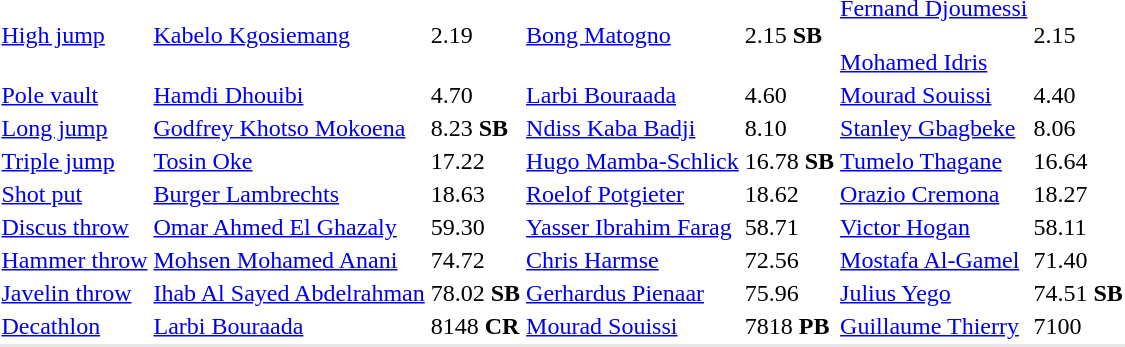<table>
<tr>
<td><a href='#'>High jump</a><br></td>
<td><a href='#'>Kabelo Kgosiemang</a> <br> </td>
<td>2.19</td>
<td><a href='#'>Bong Matogno</a> <br> </td>
<td>2.15 <strong>SB</strong></td>
<td><a href='#'>Fernand Djoumessi</a> <br> <br><a href='#'>Mohamed Idris</a> <br> </td>
<td>2.15</td>
</tr>
<tr>
<td><a href='#'>Pole vault</a><br></td>
<td><a href='#'>Hamdi Dhouibi</a> <br> </td>
<td>4.70</td>
<td><a href='#'>Larbi Bouraada</a> <br> </td>
<td>4.60</td>
<td><a href='#'>Mourad Souissi</a> <br> </td>
<td>4.40</td>
</tr>
<tr>
<td><a href='#'>Long jump</a><br></td>
<td><a href='#'>Godfrey Khotso Mokoena</a> <br> </td>
<td>8.23 <strong>SB</strong></td>
<td><a href='#'>Ndiss Kaba Badji</a> <br> </td>
<td>8.10</td>
<td><a href='#'>Stanley Gbagbeke</a> <br> </td>
<td>8.06</td>
</tr>
<tr>
<td><a href='#'>Triple jump</a><br></td>
<td><a href='#'>Tosin Oke</a> <br> </td>
<td>17.22</td>
<td><a href='#'>Hugo Mamba-Schlick</a> <br> </td>
<td>16.78 <strong>SB</strong></td>
<td><a href='#'>Tumelo Thagane</a> <br> </td>
<td>16.64</td>
</tr>
<tr>
<td><a href='#'>Shot put</a><br></td>
<td><a href='#'>Burger Lambrechts</a> <br> </td>
<td>18.63</td>
<td><a href='#'>Roelof Potgieter</a> <br> </td>
<td>18.62</td>
<td><a href='#'>Orazio Cremona</a> <br> </td>
<td>18.27</td>
</tr>
<tr>
<td><a href='#'>Discus throw</a><br></td>
<td><a href='#'>Omar Ahmed El Ghazaly</a> <br> </td>
<td>59.30</td>
<td><a href='#'>Yasser Ibrahim Farag</a> <br> </td>
<td>58.71</td>
<td><a href='#'>Victor Hogan</a> <br> </td>
<td>58.11</td>
</tr>
<tr>
<td><a href='#'>Hammer throw</a><br></td>
<td><a href='#'>Mohsen Mohamed Anani</a> <br> </td>
<td>74.72</td>
<td><a href='#'>Chris Harmse</a> <br> </td>
<td>72.56</td>
<td><a href='#'>Mostafa Al-Gamel</a> <br> </td>
<td>71.40</td>
</tr>
<tr>
<td><a href='#'>Javelin throw</a><br></td>
<td><a href='#'>Ihab Al Sayed Abdelrahman</a> <br> </td>
<td>78.02 <strong>SB</strong></td>
<td><a href='#'>Gerhardus Pienaar</a> <br> </td>
<td>75.96</td>
<td><a href='#'>Julius Yego</a> <br> </td>
<td>74.51 <strong>SB</strong></td>
</tr>
<tr>
<td><a href='#'>Decathlon</a><br></td>
<td><a href='#'>Larbi Bouraada</a> <br> </td>
<td>8148 <strong>CR</strong></td>
<td><a href='#'>Mourad Souissi</a> <br> </td>
<td>7818 <strong>PB</strong></td>
<td><a href='#'>Guillaume Thierry</a> <br> </td>
<td>7100</td>
</tr>
<tr bgcolor= e8e8e8>
<td colspan=7></td>
</tr>
</table>
